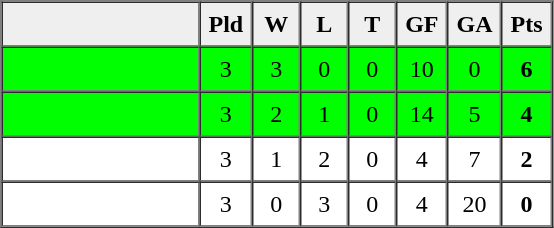<table border=1 cellpadding=5 cellspacing=0>
<tr>
<th bgcolor="#efefef" width="120"></th>
<th bgcolor="#efefef" width="20">Pld</th>
<th bgcolor="#efefef" width="20">W</th>
<th bgcolor="#efefef" width="20">L</th>
<th bgcolor="#efefef" width="20">T</th>
<th bgcolor="#efefef" width="20">GF</th>
<th bgcolor="#efefef" width="20">GA</th>
<th bgcolor="#efefef" width="20">Pts</th>
</tr>
<tr align=center bgcolor="lime">
<td align=left></td>
<td>3</td>
<td>3</td>
<td>0</td>
<td>0</td>
<td>10</td>
<td>0</td>
<td><strong>6</strong></td>
</tr>
<tr align=center bgcolor="lime">
<td align=left></td>
<td>3</td>
<td>2</td>
<td>1</td>
<td>0</td>
<td>14</td>
<td>5</td>
<td><strong>4</strong></td>
</tr>
<tr align=center>
<td align=left></td>
<td>3</td>
<td>1</td>
<td>2</td>
<td>0</td>
<td>4</td>
<td>7</td>
<td><strong>2</strong></td>
</tr>
<tr align=center>
<td align=left></td>
<td>3</td>
<td>0</td>
<td>3</td>
<td>0</td>
<td>4</td>
<td>20</td>
<td><strong>0</strong></td>
</tr>
<tr align=center>
</tr>
</table>
